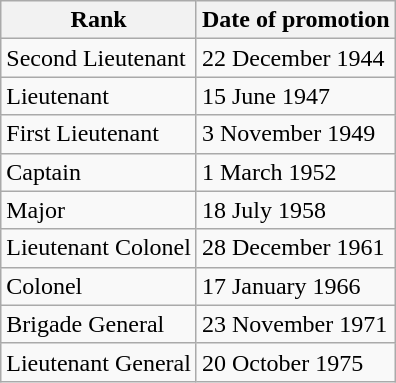<table class="wikitable">
<tr>
<th>Rank</th>
<th>Date of promotion</th>
</tr>
<tr>
<td>Second Lieutenant</td>
<td>22 December 1944</td>
</tr>
<tr>
<td>Lieutenant</td>
<td>15 June 1947</td>
</tr>
<tr>
<td>First Lieutenant</td>
<td>3 November 1949</td>
</tr>
<tr>
<td>Captain</td>
<td>1 March 1952</td>
</tr>
<tr>
<td>Major</td>
<td>18 July 1958</td>
</tr>
<tr>
<td>Lieutenant Colonel</td>
<td>28 December 1961</td>
</tr>
<tr>
<td>Colonel</td>
<td>17 January 1966</td>
</tr>
<tr>
<td>Brigade General</td>
<td>23 November 1971</td>
</tr>
<tr>
<td>Lieutenant General</td>
<td>20 October 1975</td>
</tr>
</table>
